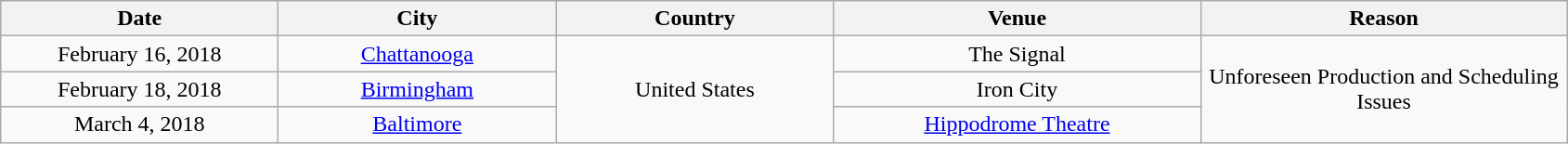<table class="wikitable plainrowheaders" style="text-align:center;">
<tr>
<th scope="col" style="width:12em;">Date</th>
<th scope="col" style="width:12em;">City</th>
<th scope="col" style="width:12em;">Country</th>
<th scope="col" style="width:16em;">Venue</th>
<th scope="col" style="width:16em;">Reason</th>
</tr>
<tr>
<td>February 16, 2018</td>
<td><a href='#'>Chattanooga</a></td>
<td rowspan="3">United States</td>
<td>The Signal</td>
<td rowspan="3">Unforeseen Production and Scheduling Issues</td>
</tr>
<tr>
<td>February 18, 2018</td>
<td><a href='#'>Birmingham</a></td>
<td>Iron City</td>
</tr>
<tr>
<td>March 4, 2018</td>
<td><a href='#'>Baltimore</a></td>
<td><a href='#'>Hippodrome Theatre</a></td>
</tr>
</table>
